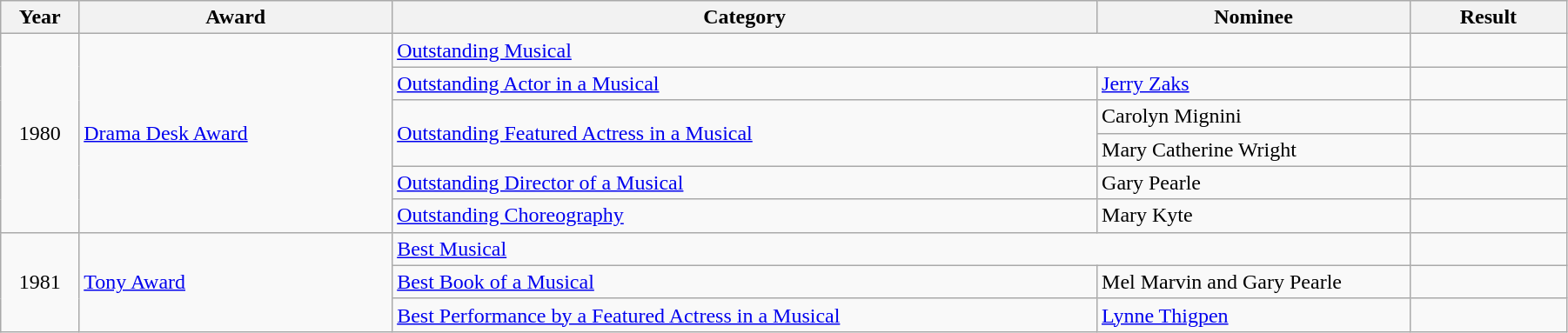<table class="wikitable" width="95%">
<tr>
<th width="5%">Year</th>
<th width="20%">Award</th>
<th width="45%">Category</th>
<th width="20%">Nominee</th>
<th width="10%">Result</th>
</tr>
<tr>
<td rowspan="6" align="center">1980</td>
<td rowspan="6"><a href='#'>Drama Desk Award</a></td>
<td colspan="2"><a href='#'>Outstanding Musical</a></td>
<td></td>
</tr>
<tr>
<td><a href='#'>Outstanding Actor in a Musical</a></td>
<td><a href='#'>Jerry Zaks</a></td>
<td></td>
</tr>
<tr>
<td rowspan="2"><a href='#'>Outstanding Featured Actress in a Musical</a></td>
<td>Carolyn Mignini</td>
<td></td>
</tr>
<tr>
<td>Mary Catherine Wright</td>
<td></td>
</tr>
<tr>
<td><a href='#'>Outstanding Director of a Musical</a></td>
<td>Gary Pearle</td>
<td></td>
</tr>
<tr>
<td><a href='#'>Outstanding Choreography</a></td>
<td>Mary Kyte</td>
<td></td>
</tr>
<tr>
<td rowspan="3" align="center">1981</td>
<td rowspan="3"><a href='#'>Tony Award</a></td>
<td colspan="2"><a href='#'>Best Musical</a></td>
<td></td>
</tr>
<tr>
<td><a href='#'>Best Book of a Musical</a></td>
<td>Mel Marvin and Gary Pearle</td>
<td></td>
</tr>
<tr>
<td><a href='#'>Best Performance by a Featured Actress in a Musical</a></td>
<td><a href='#'>Lynne Thigpen</a></td>
<td></td>
</tr>
</table>
